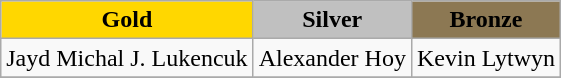<table class="wikitable">
<tr>
<th style="background-color:#FFD700">Gold</th>
<th style="background-color:#C0C0C0">Silver</th>
<th style="background-color:#8C7853">Bronze</th>
</tr>
<tr>
<td> Jayd Michal J. Lukencuk</td>
<td> Alexander Hoy</td>
<td> Kevin Lytwyn</td>
</tr>
<tr>
</tr>
</table>
